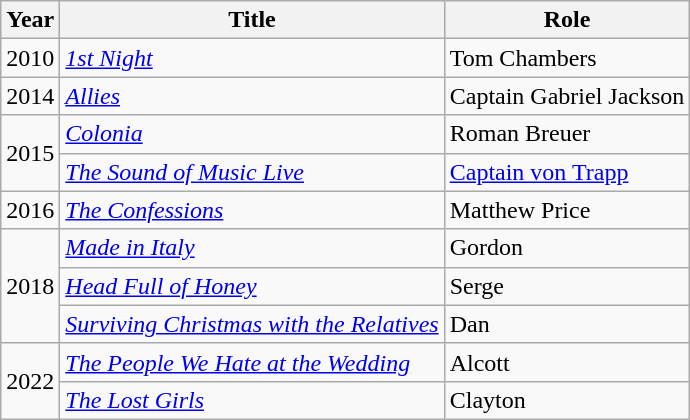<table class="wikitable sortable">
<tr>
<th>Year</th>
<th>Title</th>
<th>Role</th>
</tr>
<tr>
<td>2010</td>
<td><em><a href='#'>1st Night</a></em></td>
<td>Tom Chambers</td>
</tr>
<tr>
<td>2014</td>
<td><em><a href='#'>Allies</a></em></td>
<td>Captain Gabriel Jackson</td>
</tr>
<tr>
<td rowspan="2">2015</td>
<td><em><a href='#'>Colonia</a></em></td>
<td>Roman Breuer</td>
</tr>
<tr>
<td><em><a href='#'>The Sound of Music Live</a></em></td>
<td><a href='#'>Captain von Trapp</a></td>
</tr>
<tr>
<td>2016</td>
<td data-sort-value="Confessions, The"><em><a href='#'>The Confessions</a></em></td>
<td>Matthew Price</td>
</tr>
<tr>
<td rowspan="3">2018</td>
<td><em><a href='#'>Made in Italy</a></em></td>
<td>Gordon</td>
</tr>
<tr>
<td><em><a href='#'>Head Full of Honey</a></em></td>
<td>Serge</td>
</tr>
<tr>
<td><em><a href='#'>Surviving Christmas with the Relatives</a></em></td>
<td>Dan</td>
</tr>
<tr>
<td rowspan="2">2022</td>
<td><em><a href='#'>The People We Hate at the Wedding</a></em></td>
<td>Alcott</td>
</tr>
<tr>
<td><em><a href='#'>The Lost Girls</a></em></td>
<td>Clayton</td>
</tr>
</table>
